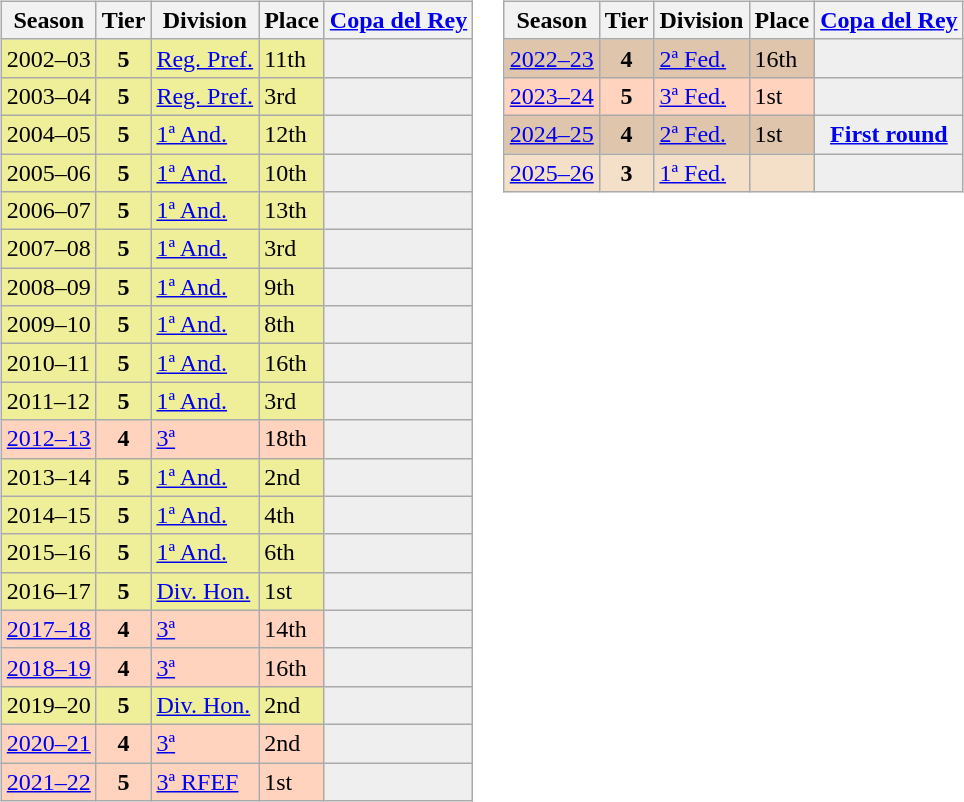<table>
<tr>
<td valign="top" width=0%><br><table class="wikitable">
<tr style="background:#f0f6fa;">
<th>Season</th>
<th>Tier</th>
<th>Division</th>
<th>Place</th>
<th><a href='#'>Copa del Rey</a></th>
</tr>
<tr>
<td style="background:#EFEF99;">2002–03</td>
<th style="background:#EFEF99;">5</th>
<td style="background:#EFEF99;"><a href='#'>Reg. Pref.</a></td>
<td style="background:#EFEF99;">11th</td>
<td style="background:#efefef;"></td>
</tr>
<tr>
<td style="background:#EFEF99;">2003–04</td>
<th style="background:#EFEF99;">5</th>
<td style="background:#EFEF99;"><a href='#'>Reg. Pref.</a></td>
<td style="background:#EFEF99;">3rd</td>
<td style="background:#efefef;"></td>
</tr>
<tr>
<td style="background:#EFEF99;">2004–05</td>
<th style="background:#EFEF99;">5</th>
<td style="background:#EFEF99;"><a href='#'>1ª And.</a></td>
<td style="background:#EFEF99;">12th</td>
<td style="background:#efefef;"></td>
</tr>
<tr>
<td style="background:#EFEF99;">2005–06</td>
<th style="background:#EFEF99;">5</th>
<td style="background:#EFEF99;"><a href='#'>1ª And.</a></td>
<td style="background:#EFEF99;">10th</td>
<td style="background:#efefef;"></td>
</tr>
<tr>
<td style="background:#EFEF99;">2006–07</td>
<th style="background:#EFEF99;">5</th>
<td style="background:#EFEF99;"><a href='#'>1ª And.</a></td>
<td style="background:#EFEF99;">13th</td>
<th style="background:#efefef;"></th>
</tr>
<tr>
<td style="background:#EFEF99;">2007–08</td>
<th style="background:#EFEF99;">5</th>
<td style="background:#EFEF99;"><a href='#'>1ª And.</a></td>
<td style="background:#EFEF99;">3rd</td>
<th style="background:#efefef;"></th>
</tr>
<tr>
<td style="background:#EFEF99;">2008–09</td>
<th style="background:#EFEF99;">5</th>
<td style="background:#EFEF99;"><a href='#'>1ª And.</a></td>
<td style="background:#EFEF99;">9th</td>
<td style="background:#efefef;"></td>
</tr>
<tr>
<td style="background:#EFEF99;">2009–10</td>
<th style="background:#EFEF99;">5</th>
<td style="background:#EFEF99;"><a href='#'>1ª And.</a></td>
<td style="background:#EFEF99;">8th</td>
<td style="background:#efefef;"></td>
</tr>
<tr>
<td style="background:#EFEF99;">2010–11</td>
<th style="background:#EFEF99;">5</th>
<td style="background:#EFEF99;"><a href='#'>1ª And.</a></td>
<td style="background:#EFEF99;">16th</td>
<td style="background:#efefef;"></td>
</tr>
<tr>
<td style="background:#EFEF99;">2011–12</td>
<th style="background:#EFEF99;">5</th>
<td style="background:#EFEF99;"><a href='#'>1ª And.</a></td>
<td style="background:#EFEF99;">3rd</td>
<td style="background:#efefef;"></td>
</tr>
<tr>
<td style="background:#FFD3BD;"><a href='#'>2012–13</a></td>
<th style="background:#FFD3BD;">4</th>
<td style="background:#FFD3BD;"><a href='#'>3ª</a></td>
<td style="background:#FFD3BD;">18th</td>
<td style="background:#efefef;"></td>
</tr>
<tr>
<td style="background:#EFEF99;">2013–14</td>
<th style="background:#EFEF99;">5</th>
<td style="background:#EFEF99;"><a href='#'>1ª And.</a></td>
<td style="background:#EFEF99;">2nd</td>
<td style="background:#efefef;"></td>
</tr>
<tr>
<td style="background:#EFEF99;">2014–15</td>
<th style="background:#EFEF99;">5</th>
<td style="background:#EFEF99;"><a href='#'>1ª And.</a></td>
<td style="background:#EFEF99;">4th</td>
<td style="background:#efefef;"></td>
</tr>
<tr>
<td style="background:#EFEF99;">2015–16</td>
<th style="background:#EFEF99;">5</th>
<td style="background:#EFEF99;"><a href='#'>1ª And.</a></td>
<td style="background:#EFEF99;">6th</td>
<th style="background:#efefef;"></th>
</tr>
<tr>
<td style="background:#EFEF99;">2016–17</td>
<th style="background:#EFEF99;">5</th>
<td style="background:#EFEF99;"><a href='#'>Div. Hon.</a></td>
<td style="background:#EFEF99;">1st</td>
<th style="background:#efefef;"></th>
</tr>
<tr>
<td style="background:#FFD3BD;"><a href='#'>2017–18</a></td>
<th style="background:#FFD3BD;">4</th>
<td style="background:#FFD3BD;"><a href='#'>3ª</a></td>
<td style="background:#FFD3BD;">14th</td>
<td style="background:#efefef;"></td>
</tr>
<tr>
<td style="background:#FFD3BD;"><a href='#'>2018–19</a></td>
<th style="background:#FFD3BD;">4</th>
<td style="background:#FFD3BD;"><a href='#'>3ª</a></td>
<td style="background:#FFD3BD;">16th</td>
<td style="background:#efefef;"></td>
</tr>
<tr>
<td style="background:#EFEF99;">2019–20</td>
<th style="background:#EFEF99;">5</th>
<td style="background:#EFEF99;"><a href='#'>Div. Hon.</a></td>
<td style="background:#EFEF99;">2nd</td>
<th style="background:#efefef;"></th>
</tr>
<tr>
<td style="background:#FFD3BD;"><a href='#'>2020–21</a></td>
<th style="background:#FFD3BD;">4</th>
<td style="background:#FFD3BD;"><a href='#'>3ª</a></td>
<td style="background:#FFD3BD;">2nd</td>
<td style="background:#efefef;"></td>
</tr>
<tr>
<td style="background:#FFD3BD;"><a href='#'>2021–22</a></td>
<th style="background:#FFD3BD;">5</th>
<td style="background:#FFD3BD;"><a href='#'>3ª RFEF</a></td>
<td style="background:#FFD3BD;">1st</td>
<td style="background:#efefef;"></td>
</tr>
</table>
</td>
<td valign="top" width=0%><br><table class="wikitable">
<tr style="background:#f0f6fa;">
<th>Season</th>
<th>Tier</th>
<th>Division</th>
<th>Place</th>
<th><a href='#'>Copa del Rey</a></th>
</tr>
<tr>
<td style="background:#DEC5AB;"><a href='#'>2022–23</a></td>
<th style="background:#DEC5AB;">4</th>
<td style="background:#DEC5AB;"><a href='#'>2ª Fed.</a></td>
<td style="background:#DEC5AB;">16th</td>
<th style="background:#efefef;"></th>
</tr>
<tr>
<td style="background:#FFD3BD;"><a href='#'>2023–24</a></td>
<th style="background:#FFD3BD;">5</th>
<td style="background:#FFD3BD;"><a href='#'>3ª Fed.</a></td>
<td style="background:#FFD3BD;">1st</td>
<td style="background:#efefef;"></td>
</tr>
<tr>
<td style="background:#DEC5AB;"><a href='#'>2024–25</a></td>
<th style="background:#DEC5AB;">4</th>
<td style="background:#DEC5AB;"><a href='#'>2ª Fed.</a></td>
<td style="background:#DEC5AB;">1st</td>
<th style="background:#efefef;"><a href='#'>First round</a></th>
</tr>
<tr>
<td style="background:#F4DFC8;"><a href='#'>2025–26</a></td>
<th style="background:#F4DFC8;">3</th>
<td style="background:#F4DFC8;"><a href='#'>1ª Fed.</a></td>
<td style="background:#F4DFC8;"></td>
<th style="background:#efefef;"></th>
</tr>
</table>
</td>
</tr>
</table>
